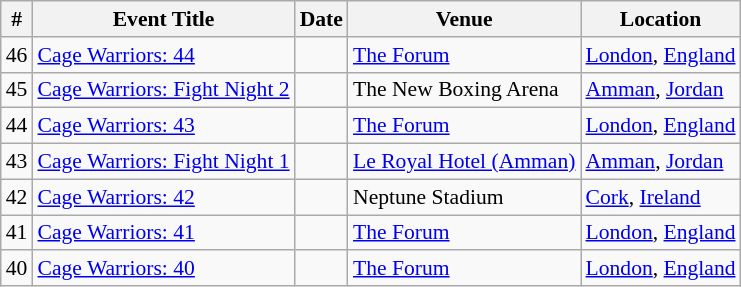<table class="sortable wikitable succession-box" style="font-size:90%;">
<tr>
<th scope="col">#</th>
<th scope="col">Event Title</th>
<th scope="col">Date</th>
<th scope="col">Venue</th>
<th scope="col">Location</th>
</tr>
<tr>
<td align=center>46</td>
<td><a href='#'>Cage Warriors: 44</a></td>
<td></td>
<td><a href='#'>The Forum</a></td>
<td><a href='#'>London</a>, <a href='#'>England</a></td>
</tr>
<tr>
<td align=center>45</td>
<td><a href='#'>Cage Warriors: Fight Night 2</a></td>
<td></td>
<td>The New Boxing Arena</td>
<td><a href='#'>Amman</a>, <a href='#'>Jordan</a></td>
</tr>
<tr>
<td align=center>44</td>
<td><a href='#'>Cage Warriors: 43</a></td>
<td></td>
<td><a href='#'>The Forum</a></td>
<td><a href='#'>London</a>, <a href='#'>England</a></td>
</tr>
<tr>
<td align=center>43</td>
<td><a href='#'>Cage Warriors: Fight Night 1</a></td>
<td></td>
<td><a href='#'>Le Royal Hotel (Amman)</a></td>
<td><a href='#'>Amman</a>, <a href='#'>Jordan</a></td>
</tr>
<tr>
<td align=center>42</td>
<td><a href='#'>Cage Warriors: 42</a></td>
<td></td>
<td>Neptune Stadium</td>
<td><a href='#'>Cork</a>, <a href='#'>Ireland</a></td>
</tr>
<tr>
<td align=center>41</td>
<td><a href='#'>Cage Warriors: 41</a></td>
<td></td>
<td><a href='#'>The Forum</a></td>
<td><a href='#'>London</a>, <a href='#'>England</a></td>
</tr>
<tr>
<td align=center>40</td>
<td><a href='#'>Cage Warriors: 40</a></td>
<td></td>
<td><a href='#'>The Forum</a></td>
<td><a href='#'>London</a>, <a href='#'>England</a></td>
</tr>
</table>
